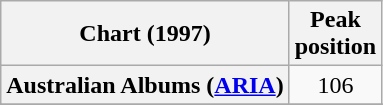<table class="wikitable sortable plainrowheaders" style="text-align:center">
<tr>
<th scope="col">Chart (1997)</th>
<th scope="col">Peak<br>position</th>
</tr>
<tr>
<th scope="row">Australian Albums (<a href='#'>ARIA</a>)</th>
<td align="center">106</td>
</tr>
<tr>
</tr>
<tr>
</tr>
<tr>
</tr>
<tr>
</tr>
</table>
